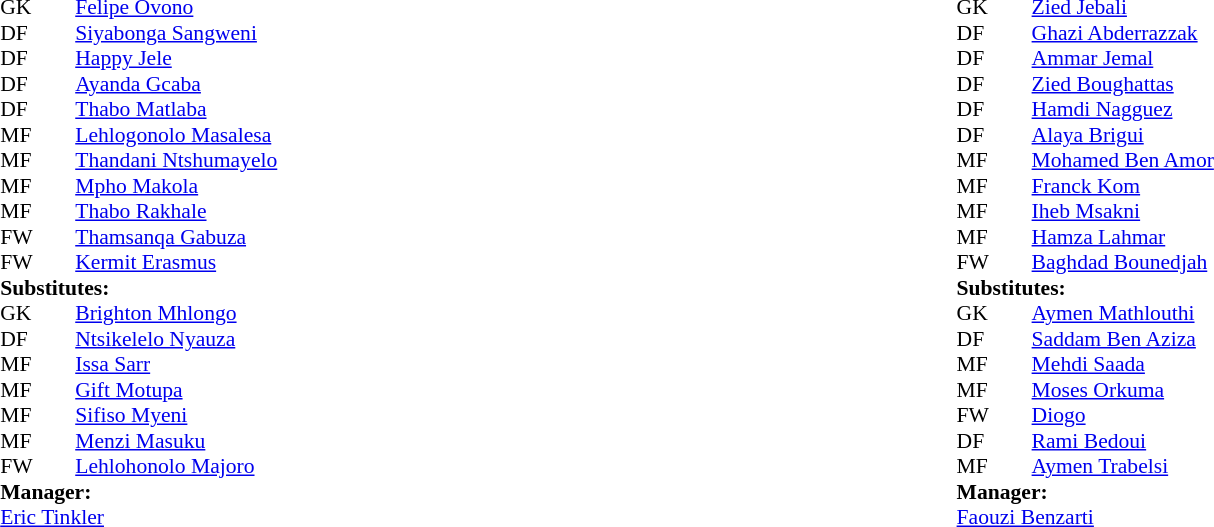<table width=100%>
<tr>
<td valign="top" width="50%"><br><table style="font-size:90%" cellspacing="0" cellpadding="0" align=center>
<tr>
<th width=25></th>
<th width=25></th>
</tr>
<tr>
<td>GK</td>
<td></td>
<td> <a href='#'>Felipe Ovono</a></td>
</tr>
<tr>
<td>DF</td>
<td></td>
<td> <a href='#'>Siyabonga Sangweni</a></td>
</tr>
<tr>
<td>DF</td>
<td></td>
<td> <a href='#'>Happy Jele</a></td>
</tr>
<tr>
<td>DF</td>
<td></td>
<td> <a href='#'>Ayanda Gcaba</a></td>
</tr>
<tr>
<td>DF</td>
<td></td>
<td> <a href='#'>Thabo Matlaba</a></td>
</tr>
<tr>
<td>MF</td>
<td></td>
<td> <a href='#'>Lehlogonolo Masalesa</a></td>
<td></td>
<td></td>
</tr>
<tr>
<td>MF</td>
<td></td>
<td> <a href='#'>Thandani Ntshumayelo</a></td>
</tr>
<tr>
<td>MF</td>
<td></td>
<td> <a href='#'>Mpho Makola</a></td>
</tr>
<tr>
<td>MF</td>
<td></td>
<td> <a href='#'>Thabo Rakhale</a></td>
</tr>
<tr>
<td>FW</td>
<td></td>
<td> <a href='#'>Thamsanqa Gabuza</a></td>
</tr>
<tr>
<td>FW</td>
<td></td>
<td> <a href='#'>Kermit Erasmus</a></td>
<td></td>
<td></td>
</tr>
<tr>
<td colspan=3><strong>Substitutes:</strong></td>
</tr>
<tr>
<td>GK</td>
<td></td>
<td> <a href='#'>Brighton Mhlongo</a></td>
</tr>
<tr>
<td>DF</td>
<td></td>
<td> <a href='#'>Ntsikelelo Nyauza</a></td>
</tr>
<tr>
<td>MF</td>
<td></td>
<td> <a href='#'>Issa Sarr</a></td>
<td></td>
<td></td>
</tr>
<tr>
<td>MF</td>
<td></td>
<td> <a href='#'>Gift Motupa</a></td>
<td></td>
<td></td>
</tr>
<tr>
<td>MF</td>
<td></td>
<td> <a href='#'>Sifiso Myeni</a></td>
</tr>
<tr>
<td>MF</td>
<td></td>
<td> <a href='#'>Menzi Masuku</a></td>
</tr>
<tr>
<td>FW</td>
<td></td>
<td> <a href='#'>Lehlohonolo Majoro</a></td>
</tr>
<tr>
<td colspan=3><strong>Manager:</strong></td>
</tr>
<tr>
<td colspan=4> <a href='#'>Eric Tinkler</a></td>
</tr>
</table>
</td>
<td valign="top" width="50%"><br><table style="font-size:90%" cellspacing="0" cellpadding="0" align=center>
<tr>
<th width=25></th>
<th width=25></th>
</tr>
<tr>
<td>GK</td>
<td></td>
<td> <a href='#'>Zied Jebali</a></td>
</tr>
<tr>
<td>DF</td>
<td></td>
<td> <a href='#'>Ghazi Abderrazzak</a></td>
</tr>
<tr>
<td>DF</td>
<td></td>
<td> <a href='#'>Ammar Jemal</a></td>
</tr>
<tr>
<td>DF</td>
<td></td>
<td> <a href='#'>Zied Boughattas</a></td>
</tr>
<tr>
<td>DF</td>
<td></td>
<td> <a href='#'>Hamdi Nagguez</a></td>
</tr>
<tr>
<td>DF</td>
<td></td>
<td> <a href='#'>Alaya Brigui</a></td>
<td></td>
<td></td>
</tr>
<tr>
<td>MF</td>
<td></td>
<td> <a href='#'>Mohamed Ben Amor</a></td>
</tr>
<tr>
<td>MF</td>
<td></td>
<td> <a href='#'>Franck Kom</a></td>
</tr>
<tr>
<td>MF</td>
<td></td>
<td> <a href='#'>Iheb Msakni</a></td>
<td></td>
<td></td>
</tr>
<tr>
<td>MF</td>
<td></td>
<td> <a href='#'>Hamza Lahmar</a></td>
</tr>
<tr>
<td>FW</td>
<td></td>
<td> <a href='#'>Baghdad Bounedjah</a></td>
</tr>
<tr>
<td colspan=3><strong>Substitutes:</strong></td>
</tr>
<tr>
<td>GK</td>
<td></td>
<td> <a href='#'>Aymen Mathlouthi</a></td>
</tr>
<tr>
<td>DF</td>
<td></td>
<td> <a href='#'>Saddam Ben Aziza</a></td>
</tr>
<tr>
<td>MF</td>
<td></td>
<td> <a href='#'>Mehdi Saada</a></td>
<td></td>
<td></td>
</tr>
<tr>
<td>MF</td>
<td></td>
<td> <a href='#'>Moses Orkuma</a></td>
</tr>
<tr>
<td>FW</td>
<td></td>
<td> <a href='#'>Diogo</a></td>
<td></td>
<td></td>
</tr>
<tr>
<td>DF</td>
<td></td>
<td> <a href='#'>Rami Bedoui</a></td>
</tr>
<tr>
<td>MF</td>
<td></td>
<td> <a href='#'>Aymen Trabelsi</a></td>
</tr>
<tr>
<td colspan=3><strong>Manager:</strong></td>
</tr>
<tr>
<td colspan=4> <a href='#'>Faouzi Benzarti</a></td>
</tr>
</table>
</td>
</tr>
</table>
